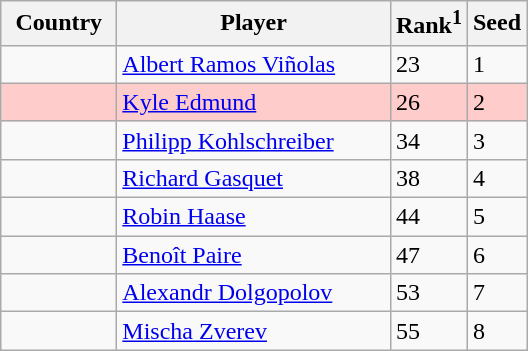<table class="sortable wikitable">
<tr>
<th width="70">Country</th>
<th width="175">Player</th>
<th>Rank<sup>1</sup></th>
<th>Seed</th>
</tr>
<tr>
<td></td>
<td><a href='#'>Albert Ramos Viñolas</a></td>
<td>23</td>
<td>1</td>
</tr>
<tr style="background:#fcc;">
<td></td>
<td><a href='#'>Kyle Edmund</a></td>
<td>26</td>
<td>2</td>
</tr>
<tr>
<td></td>
<td><a href='#'>Philipp Kohlschreiber</a></td>
<td>34</td>
<td>3</td>
</tr>
<tr>
<td></td>
<td><a href='#'>Richard Gasquet</a></td>
<td>38</td>
<td>4</td>
</tr>
<tr>
<td></td>
<td><a href='#'>Robin Haase</a></td>
<td>44</td>
<td>5</td>
</tr>
<tr>
<td></td>
<td><a href='#'>Benoît Paire</a></td>
<td>47</td>
<td>6</td>
</tr>
<tr>
<td></td>
<td><a href='#'>Alexandr Dolgopolov</a></td>
<td>53</td>
<td>7</td>
</tr>
<tr>
<td></td>
<td><a href='#'>Mischa Zverev</a></td>
<td>55</td>
<td>8</td>
</tr>
</table>
